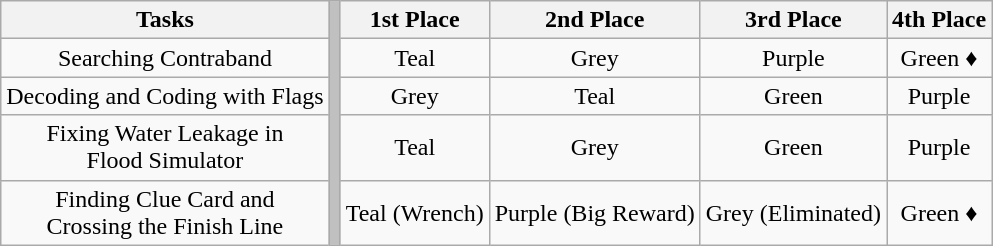<table class="wikitable" align="center" style="text-align:center">
<tr>
<th>Tasks</th>
<th style="background:#C0C0C0;" rowspan="5"></th>
<th>1st Place</th>
<th>2nd Place</th>
<th>3rd Place</th>
<th>4th Place</th>
</tr>
<tr>
<td>Searching Contraband</td>
<td><span>Teal</span></td>
<td><span>Grey</span></td>
<td><span>Purple</span></td>
<td><span>Green </span><span>♦ </span></td>
</tr>
<tr>
<td>Decoding and Coding with Flags</td>
<td><span>Grey </span></td>
<td><span>Teal </span></td>
<td><span>Green </span></td>
<td><span>Purple </span></td>
</tr>
<tr>
<td>Fixing Water Leakage in<br> Flood Simulator</td>
<td><span>Teal </span></td>
<td><span>Grey </span></td>
<td><span>Green</span></td>
<td><span>Purple </span></td>
</tr>
<tr>
<td>Finding Clue Card and<br> Crossing the Finish Line</td>
<td><span>Teal (Wrench) </span></td>
<td><span>Purple (Big Reward)</span></td>
<td><span>Grey (Eliminated) </span></td>
<td><span>Green</span> <span>♦ </span></td>
</tr>
</table>
